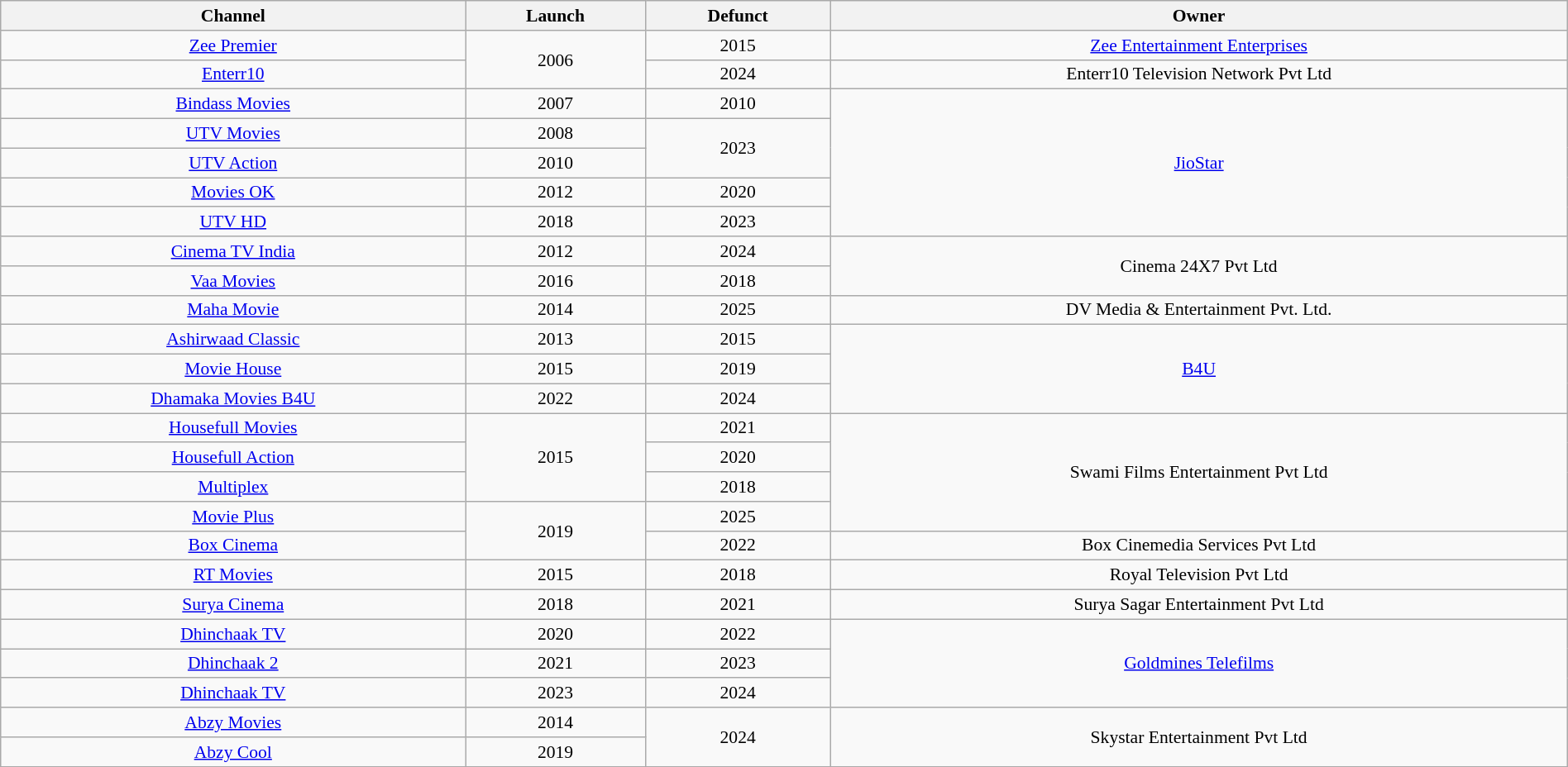<table class="wikitable sortable" style="border-collapse:collapse; font-size: 90%; text-align:center" width="100%">
<tr>
<th>Channel</th>
<th>Launch</th>
<th>Defunct</th>
<th>Owner</th>
</tr>
<tr>
<td><a href='#'>Zee Premier</a></td>
<td rowspan="2">2006</td>
<td>2015</td>
<td><a href='#'>Zee Entertainment Enterprises</a></td>
</tr>
<tr>
<td><a href='#'>Enterr10</a></td>
<td>2024</td>
<td>Enterr10 Television Network Pvt Ltd</td>
</tr>
<tr>
<td><a href='#'>Bindass Movies</a></td>
<td>2007</td>
<td>2010</td>
<td rowspan="5"><a href='#'>JioStar</a></td>
</tr>
<tr>
<td><a href='#'>UTV Movies</a></td>
<td>2008</td>
<td rowspan="2">2023</td>
</tr>
<tr>
<td><a href='#'>UTV Action</a></td>
<td>2010</td>
</tr>
<tr>
<td><a href='#'>Movies OK</a></td>
<td>2012</td>
<td>2020</td>
</tr>
<tr>
<td><a href='#'>UTV HD</a></td>
<td>2018</td>
<td>2023</td>
</tr>
<tr>
<td><a href='#'>Cinema TV India</a></td>
<td>2012</td>
<td>2024</td>
<td rowspan="2">Cinema 24X7 Pvt Ltd</td>
</tr>
<tr>
<td><a href='#'>Vaa Movies</a></td>
<td>2016</td>
<td>2018</td>
</tr>
<tr>
<td><a href='#'>Maha Movie</a></td>
<td>2014</td>
<td>2025</td>
<td>DV Media & Entertainment Pvt. Ltd.</td>
</tr>
<tr>
<td><a href='#'>Ashirwaad Classic</a></td>
<td>2013</td>
<td>2015</td>
<td rowspan="3"><a href='#'>B4U</a></td>
</tr>
<tr>
<td><a href='#'>Movie House</a></td>
<td>2015</td>
<td>2019</td>
</tr>
<tr>
<td><a href='#'>Dhamaka Movies B4U</a></td>
<td>2022</td>
<td>2024</td>
</tr>
<tr>
<td><a href='#'>Housefull Movies</a></td>
<td rowspan="3">2015</td>
<td>2021</td>
<td rowspan="4">Swami Films Entertainment Pvt Ltd</td>
</tr>
<tr>
<td><a href='#'>Housefull Action</a></td>
<td>2020</td>
</tr>
<tr>
<td><a href='#'>Multiplex</a></td>
<td>2018</td>
</tr>
<tr>
<td><a href='#'>Movie Plus</a></td>
<td rowspan="2">2019</td>
<td>2025</td>
</tr>
<tr>
<td><a href='#'>Box Cinema</a></td>
<td>2022</td>
<td>Box Cinemedia Services Pvt Ltd</td>
</tr>
<tr>
<td><a href='#'>RT Movies</a></td>
<td>2015</td>
<td>2018</td>
<td>Royal Television Pvt Ltd</td>
</tr>
<tr>
<td><a href='#'>Surya Cinema</a></td>
<td>2018</td>
<td>2021</td>
<td>Surya Sagar Entertainment Pvt Ltd</td>
</tr>
<tr>
<td><a href='#'>Dhinchaak TV</a></td>
<td>2020</td>
<td>2022</td>
<td rowspan="3"><a href='#'>Goldmines Telefilms</a></td>
</tr>
<tr>
<td><a href='#'>Dhinchaak 2</a></td>
<td>2021</td>
<td>2023</td>
</tr>
<tr>
<td><a href='#'>Dhinchaak TV</a></td>
<td>2023</td>
<td>2024</td>
</tr>
<tr>
<td><a href='#'>Abzy Movies</a></td>
<td>2014</td>
<td rowspan="2">2024</td>
<td rowspan="2">Skystar Entertainment Pvt Ltd</td>
</tr>
<tr>
<td><a href='#'>Abzy Cool</a></td>
<td>2019</td>
</tr>
</table>
